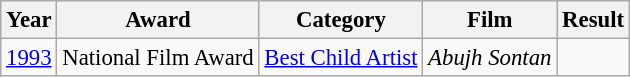<table class="wikitable" style="font-size: 95%;">
<tr>
<th>Year</th>
<th>Award</th>
<th>Category</th>
<th>Film</th>
<th>Result</th>
</tr>
<tr>
<td><a href='#'>1993</a></td>
<td>National Film Award</td>
<td><a href='#'>Best Child Artist</a></td>
<td><em>Abujh Sontan</em></td>
<td></td>
</tr>
</table>
